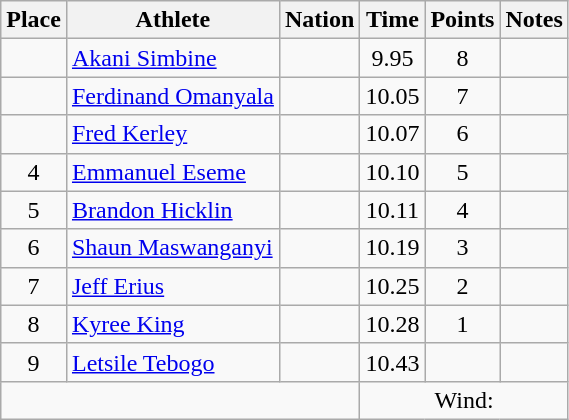<table class="wikitable mw-datatable sortable" style="text-align:center;">
<tr>
<th scope="col">Place</th>
<th scope="col">Athlete</th>
<th scope="col">Nation</th>
<th scope="col">Time</th>
<th scope="col">Points</th>
<th scope="col">Notes</th>
</tr>
<tr>
<td></td>
<td align="left"><a href='#'>Akani Simbine</a></td>
<td align="left"></td>
<td>9.95</td>
<td>8</td>
<td></td>
</tr>
<tr>
<td></td>
<td align="left"><a href='#'>Ferdinand Omanyala</a></td>
<td align="left"></td>
<td>10.05</td>
<td>7</td>
<td></td>
</tr>
<tr>
<td></td>
<td align="left"><a href='#'>Fred Kerley</a></td>
<td align="left"></td>
<td>10.07</td>
<td>6</td>
<td></td>
</tr>
<tr>
<td>4</td>
<td align="left"><a href='#'>Emmanuel Eseme</a></td>
<td align="left"></td>
<td>10.10</td>
<td>5</td>
<td></td>
</tr>
<tr>
<td>5</td>
<td align="left"><a href='#'>Brandon Hicklin</a></td>
<td align="left"></td>
<td>10.11</td>
<td>4</td>
<td></td>
</tr>
<tr>
<td>6</td>
<td align="left"><a href='#'>Shaun Maswanganyi</a></td>
<td align="left"></td>
<td>10.19</td>
<td>3</td>
<td></td>
</tr>
<tr>
<td>7</td>
<td align="left"><a href='#'>Jeff Erius</a></td>
<td align="left"></td>
<td>10.25</td>
<td>2</td>
<td></td>
</tr>
<tr>
<td>8</td>
<td align="left"><a href='#'>Kyree King</a></td>
<td align="left"></td>
<td>10.28</td>
<td>1</td>
<td></td>
</tr>
<tr>
<td>9</td>
<td align="left"><a href='#'>Letsile Tebogo</a></td>
<td align="left"></td>
<td>10.43</td>
<td></td>
<td></td>
</tr>
<tr class="sortbottom">
<td colspan="3"></td>
<td colspan="3">Wind: </td>
</tr>
</table>
